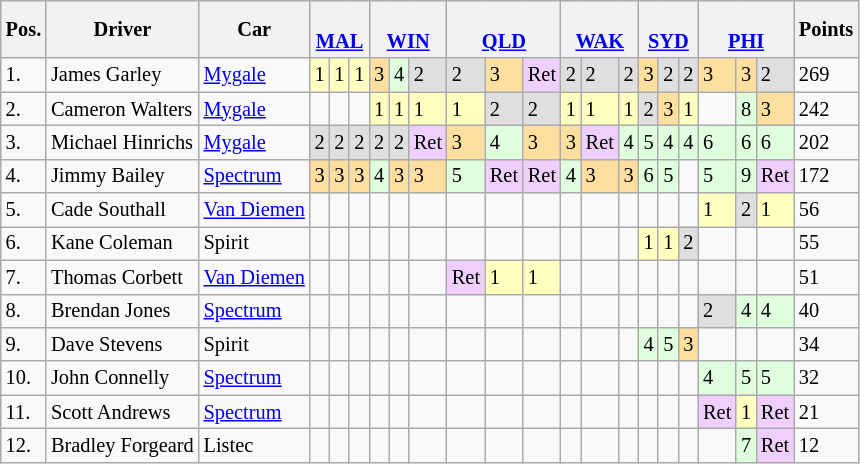<table class="wikitable" style="font-size:85%">
<tr>
<th>Pos.</th>
<th>Driver</th>
<th>Car</th>
<th colspan=3><br> <a href='#'>MAL</a></th>
<th colspan=3><br> <a href='#'>WIN</a></th>
<th colspan=3><br> <a href='#'>QLD</a></th>
<th colspan=3><br> <a href='#'>WAK</a></th>
<th colspan=3><br> <a href='#'>SYD</a></th>
<th colspan=3><br> <a href='#'>PHI</a></th>
<th>Points</th>
</tr>
<tr>
<td>1.</td>
<td>James Garley</td>
<td><a href='#'>Mygale</a></td>
<td style="background:#ffffbf;">1</td>
<td style="background:#ffffbf;">1</td>
<td style="background:#ffffbf;">1</td>
<td style="background:#ffdf9f;">3</td>
<td style="background:#dfffdf;">4</td>
<td style="background:#dfdfdf;">2</td>
<td style="background:#dfdfdf;">2</td>
<td style="background:#ffdf9f;">3</td>
<td style="background:#efcfff;">Ret</td>
<td style="background:#dfdfdf;">2</td>
<td style="background:#dfdfdf;">2</td>
<td style="background:#dfdfdf;">2</td>
<td style="background:#ffdf9f;">3</td>
<td style="background:#dfdfdf;">2</td>
<td style="background:#dfdfdf;">2</td>
<td style="background:#ffdf9f;">3</td>
<td style="background:#ffdf9f;">3</td>
<td style="background:#dfdfdf;">2</td>
<td>269</td>
</tr>
<tr>
<td>2.</td>
<td>Cameron Walters</td>
<td><a href='#'>Mygale</a></td>
<td></td>
<td></td>
<td></td>
<td style="background:#ffffbf;">1</td>
<td style="background:#ffffbf;">1</td>
<td style="background:#ffffbf;">1</td>
<td style="background:#ffffbf;">1</td>
<td style="background:#dfdfdf;">2</td>
<td style="background:#dfdfdf;">2</td>
<td style="background:#ffffbf;">1</td>
<td style="background:#ffffbf;">1</td>
<td style="background:#ffffbf;">1</td>
<td style="background:#dfdfdf;">2</td>
<td style="background:#ffdf9f;">3</td>
<td style="background:#ffffbf;">1</td>
<td></td>
<td style="background:#dfffdf;">8</td>
<td style="background:#ffdf9f;">3</td>
<td>242</td>
</tr>
<tr>
<td>3.</td>
<td>Michael Hinrichs</td>
<td><a href='#'>Mygale</a></td>
<td style="background:#dfdfdf;">2</td>
<td style="background:#dfdfdf;">2</td>
<td style="background:#dfdfdf;">2</td>
<td style="background:#dfdfdf;">2</td>
<td style="background:#dfdfdf;">2</td>
<td style="background:#efcfff;">Ret</td>
<td style="background:#ffdf9f;">3</td>
<td style="background:#dfffdf;">4</td>
<td style="background:#ffdf9f;">3</td>
<td style="background:#ffdf9f;">3</td>
<td style="background:#efcfff;">Ret</td>
<td style="background:#dfffdf;">4</td>
<td style="background:#dfffdf;">5</td>
<td style="background:#dfffdf;">4</td>
<td style="background:#dfffdf;">4</td>
<td style="background:#dfffdf;">6</td>
<td style="background:#dfffdf;">6</td>
<td style="background:#dfffdf;">6</td>
<td>202</td>
</tr>
<tr>
<td>4.</td>
<td>Jimmy Bailey</td>
<td><a href='#'>Spectrum</a></td>
<td style="background:#ffdf9f;">3</td>
<td style="background:#ffdf9f;">3</td>
<td style="background:#ffdf9f;">3</td>
<td style="background:#dfffdf;">4</td>
<td style="background:#ffdf9f;">3</td>
<td style="background:#ffdf9f;">3</td>
<td style="background:#dfffdf;">5</td>
<td style="background:#efcfff;">Ret</td>
<td style="background:#efcfff;">Ret</td>
<td style="background:#dfffdf;">4</td>
<td style="background:#ffdf9f;">3</td>
<td style="background:#ffdf9f;">3</td>
<td style="background:#dfffdf;">6</td>
<td style="background:#dfffdf;">5</td>
<td></td>
<td style="background:#dfffdf;">5</td>
<td style="background:#dfffdf;">9</td>
<td style="background:#efcfff;">Ret</td>
<td>172</td>
</tr>
<tr>
<td>5.</td>
<td>Cade Southall</td>
<td><a href='#'>Van Diemen</a></td>
<td></td>
<td></td>
<td></td>
<td></td>
<td></td>
<td></td>
<td></td>
<td></td>
<td></td>
<td></td>
<td></td>
<td></td>
<td></td>
<td></td>
<td></td>
<td style="background:#ffffbf;">1</td>
<td style="background:#dfdfdf;">2</td>
<td style="background:#ffffbf;">1</td>
<td>56</td>
</tr>
<tr>
<td>6.</td>
<td>Kane Coleman</td>
<td>Spirit</td>
<td></td>
<td></td>
<td></td>
<td></td>
<td></td>
<td></td>
<td></td>
<td></td>
<td></td>
<td></td>
<td></td>
<td></td>
<td style="background:#ffffbf;">1</td>
<td style="background:#ffffbf;">1</td>
<td style="background:#dfdfdf;">2</td>
<td></td>
<td></td>
<td></td>
<td>55</td>
</tr>
<tr>
<td>7.</td>
<td>Thomas Corbett</td>
<td><a href='#'>Van Diemen</a></td>
<td></td>
<td></td>
<td></td>
<td></td>
<td></td>
<td></td>
<td style="background:#efcfff;">Ret</td>
<td style="background:#ffffbf;">1</td>
<td style="background:#ffffbf;">1</td>
<td></td>
<td></td>
<td></td>
<td></td>
<td></td>
<td></td>
<td></td>
<td></td>
<td></td>
<td>51</td>
</tr>
<tr>
<td>8.</td>
<td>Brendan Jones</td>
<td><a href='#'>Spectrum</a></td>
<td></td>
<td></td>
<td></td>
<td></td>
<td></td>
<td></td>
<td></td>
<td></td>
<td></td>
<td></td>
<td></td>
<td></td>
<td></td>
<td></td>
<td></td>
<td style="background:#dfdfdf;">2</td>
<td style="background:#dfffdf;">4</td>
<td style="background:#dfffdf;">4</td>
<td>40</td>
</tr>
<tr>
<td>9.</td>
<td>Dave Stevens</td>
<td>Spirit</td>
<td></td>
<td></td>
<td></td>
<td></td>
<td></td>
<td></td>
<td></td>
<td></td>
<td></td>
<td></td>
<td></td>
<td></td>
<td style="background:#dfffdf;">4</td>
<td style="background:#dfffdf;">5</td>
<td style="background:#ffdf9f;">3</td>
<td></td>
<td></td>
<td></td>
<td>34</td>
</tr>
<tr>
<td>10.</td>
<td>John Connelly</td>
<td><a href='#'>Spectrum</a></td>
<td></td>
<td></td>
<td></td>
<td></td>
<td></td>
<td></td>
<td></td>
<td></td>
<td></td>
<td></td>
<td></td>
<td></td>
<td></td>
<td></td>
<td></td>
<td style="background:#dfffdf;">4</td>
<td style="background:#dfffdf;">5</td>
<td style="background:#dfffdf;">5</td>
<td>32</td>
</tr>
<tr>
<td>11.</td>
<td>Scott Andrews</td>
<td><a href='#'>Spectrum</a></td>
<td></td>
<td></td>
<td></td>
<td></td>
<td></td>
<td></td>
<td></td>
<td></td>
<td></td>
<td></td>
<td></td>
<td></td>
<td></td>
<td></td>
<td></td>
<td style="background:#efcfff;">Ret</td>
<td style="background:#ffffbf;">1</td>
<td style="background:#efcfff;">Ret</td>
<td>21</td>
</tr>
<tr>
<td>12.</td>
<td>Bradley Forgeard</td>
<td>Listec</td>
<td></td>
<td></td>
<td></td>
<td></td>
<td></td>
<td></td>
<td></td>
<td></td>
<td></td>
<td></td>
<td></td>
<td></td>
<td></td>
<td></td>
<td></td>
<td></td>
<td style="background:#dfffdf;">7</td>
<td style="background:#efcfff;">Ret</td>
<td>12</td>
</tr>
</table>
